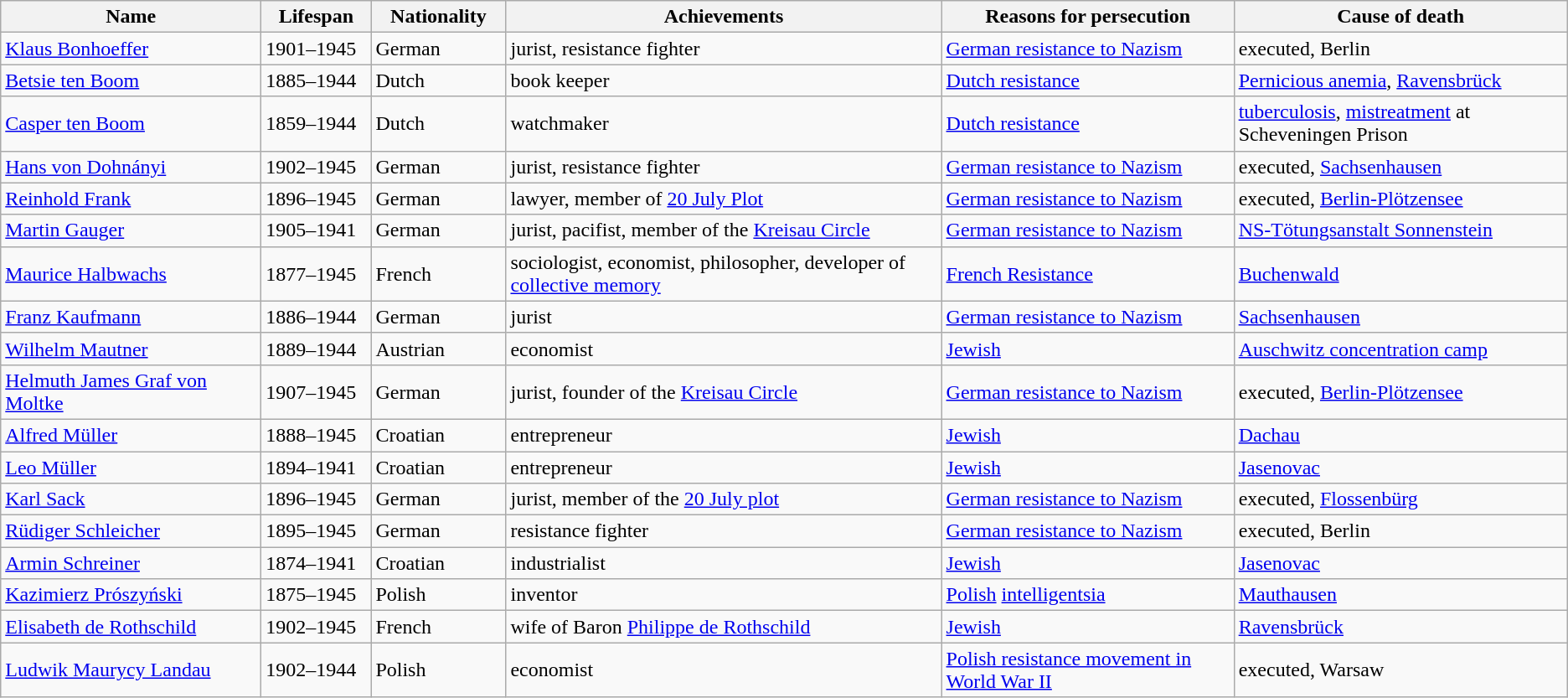<table class="wikitable sortable">
<tr align=left>
<th width=200>Name</th>
<th width=80>Lifespan</th>
<th width=100>Nationality</th>
<th>Achievements</th>
<th>Reasons for persecution</th>
<th>Cause of death</th>
</tr>
<tr>
<td><a href='#'>Klaus Bonhoeffer</a></td>
<td>1901–1945</td>
<td>German</td>
<td>jurist, resistance fighter</td>
<td><a href='#'>German resistance to Nazism</a></td>
<td>executed, Berlin</td>
</tr>
<tr>
<td><a href='#'>Betsie ten Boom</a></td>
<td>1885–1944</td>
<td>Dutch</td>
<td>book keeper</td>
<td><a href='#'>Dutch resistance</a></td>
<td><a href='#'>Pernicious anemia</a>, <a href='#'>Ravensbrück</a></td>
</tr>
<tr>
<td><a href='#'>Casper ten Boom</a></td>
<td>1859–1944</td>
<td>Dutch</td>
<td>watchmaker</td>
<td><a href='#'>Dutch resistance</a></td>
<td><a href='#'>tuberculosis</a>, <a href='#'>mistreatment</a> at Scheveningen Prison</td>
</tr>
<tr>
<td><a href='#'>Hans von Dohnányi</a></td>
<td>1902–1945</td>
<td>German</td>
<td>jurist, resistance fighter</td>
<td><a href='#'>German resistance to Nazism</a></td>
<td>executed, <a href='#'>Sachsenhausen</a></td>
</tr>
<tr>
<td><a href='#'>Reinhold Frank</a></td>
<td>1896–1945</td>
<td>German</td>
<td>lawyer, member of <a href='#'>20 July Plot</a></td>
<td><a href='#'>German resistance to Nazism</a></td>
<td>executed, <a href='#'>Berlin-Plötzensee</a></td>
</tr>
<tr>
<td><a href='#'>Martin Gauger</a></td>
<td>1905–1941</td>
<td>German</td>
<td>jurist, pacifist, member of the <a href='#'>Kreisau Circle</a></td>
<td><a href='#'>German resistance to Nazism</a></td>
<td><a href='#'>NS-Tötungsanstalt Sonnenstein</a></td>
</tr>
<tr>
<td><a href='#'>Maurice Halbwachs</a></td>
<td>1877–1945</td>
<td>French</td>
<td>sociologist, economist, philosopher, developer of <a href='#'>collective memory</a></td>
<td><a href='#'>French Resistance</a></td>
<td><a href='#'>Buchenwald</a></td>
</tr>
<tr>
<td><a href='#'>Franz Kaufmann</a></td>
<td>1886–1944</td>
<td>German</td>
<td>jurist</td>
<td><a href='#'>German resistance to Nazism</a></td>
<td><a href='#'>Sachsenhausen</a></td>
</tr>
<tr>
<td><a href='#'>Wilhelm Mautner</a></td>
<td>1889–1944</td>
<td>Austrian</td>
<td>economist</td>
<td><a href='#'>Jewish</a></td>
<td><a href='#'>Auschwitz concentration camp</a></td>
</tr>
<tr>
<td><a href='#'>Helmuth James Graf von Moltke</a></td>
<td>1907–1945</td>
<td>German</td>
<td>jurist, founder of the <a href='#'>Kreisau Circle</a></td>
<td><a href='#'>German resistance to Nazism</a></td>
<td>executed, <a href='#'>Berlin-Plötzensee</a></td>
</tr>
<tr>
<td><a href='#'>Alfred Müller</a></td>
<td>1888–1945</td>
<td>Croatian</td>
<td>entrepreneur</td>
<td><a href='#'>Jewish</a></td>
<td><a href='#'>Dachau</a></td>
</tr>
<tr>
<td><a href='#'>Leo Müller</a></td>
<td>1894–1941</td>
<td>Croatian</td>
<td>entrepreneur</td>
<td><a href='#'>Jewish</a></td>
<td><a href='#'>Jasenovac</a></td>
</tr>
<tr>
<td><a href='#'>Karl Sack</a></td>
<td>1896–1945</td>
<td>German</td>
<td>jurist, member of the <a href='#'>20 July plot</a></td>
<td><a href='#'>German resistance to Nazism</a></td>
<td>executed, <a href='#'>Flossenbürg</a></td>
</tr>
<tr>
<td><a href='#'>Rüdiger Schleicher</a></td>
<td>1895–1945</td>
<td>German</td>
<td>resistance fighter</td>
<td><a href='#'>German resistance to Nazism</a></td>
<td>executed, Berlin</td>
</tr>
<tr>
<td><a href='#'>Armin Schreiner</a></td>
<td>1874–1941</td>
<td>Croatian</td>
<td>industrialist</td>
<td><a href='#'>Jewish</a></td>
<td><a href='#'>Jasenovac</a></td>
</tr>
<tr>
<td><a href='#'>Kazimierz Prószyński</a></td>
<td>1875–1945</td>
<td>Polish</td>
<td>inventor</td>
<td><a href='#'>Polish</a> <a href='#'>intelligentsia</a></td>
<td><a href='#'>Mauthausen</a></td>
</tr>
<tr>
<td><a href='#'>Elisabeth de Rothschild</a></td>
<td>1902–1945</td>
<td>French</td>
<td>wife of Baron <a href='#'>Philippe de Rothschild</a></td>
<td><a href='#'>Jewish</a></td>
<td><a href='#'>Ravensbrück</a></td>
</tr>
<tr>
<td><a href='#'>Ludwik Maurycy Landau</a></td>
<td>1902–1944</td>
<td>Polish</td>
<td>economist</td>
<td><a href='#'>Polish resistance movement in World War II</a></td>
<td>executed, Warsaw</td>
</tr>
</table>
